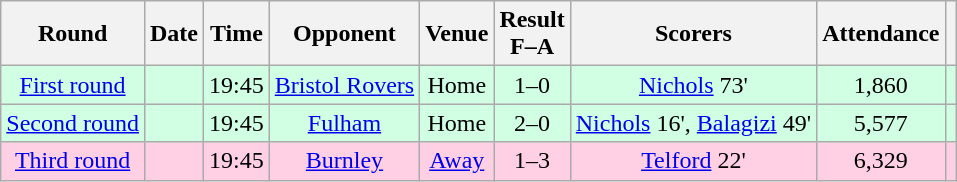<table class="wikitable sortable" style="text-align:center">
<tr>
<th>Round</th>
<th>Date</th>
<th>Time</th>
<th>Opponent</th>
<th>Venue</th>
<th>Result<br>F–A</th>
<th class="unsortable">Scorers</th>
<th>Attendance</th>
<th class="unsortable"></th>
</tr>
<tr bgcolor="#d0ffe3">
<td><a href='#'>First round</a></td>
<td></td>
<td>19:45</td>
<td><a href='#'>Bristol Rovers</a></td>
<td>Home</td>
<td>1–0</td>
<td><a href='#'>Nichols</a> 73'</td>
<td>1,860</td>
<td></td>
</tr>
<tr bgcolor="#d0ffe3">
<td><a href='#'>Second round</a></td>
<td></td>
<td>19:45</td>
<td><a href='#'>Fulham</a></td>
<td>Home</td>
<td>2–0</td>
<td><a href='#'>Nichols</a> 16', <a href='#'>Balagizi</a> 49'</td>
<td>5,577</td>
<td></td>
</tr>
<tr bgcolor="#ffd0e3">
<td><a href='#'>Third round</a></td>
<td></td>
<td>19:45</td>
<td><a href='#'>Burnley</a></td>
<td><a href='#'>Away</a></td>
<td>1–3</td>
<td><a href='#'>Telford</a> 22'</td>
<td>6,329</td>
<td></td>
</tr>
</table>
